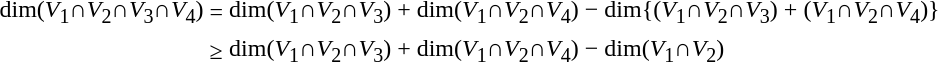<table>
<tr>
<td>dim(<em>V</em><sub>1</sub>∩<em>V</em><sub>2</sub>∩<em>V</em><sub>3</sub>∩<em>V</em><sub>4</sub>)</td>
<td>=</td>
<td>dim(<em>V</em><sub>1</sub>∩<em>V</em><sub>2</sub>∩<em>V</em><sub>3</sub>) + dim(<em>V</em><sub>1</sub>∩<em>V</em><sub>2</sub>∩<em>V</em><sub>4</sub>) − dim{(<em>V</em><sub>1</sub>∩<em>V</em><sub>2</sub>∩<em>V</em><sub>3</sub>) + (<em>V</em><sub>1</sub>∩<em>V</em><sub>2</sub>∩<em>V</em><sub>4</sub>)}</td>
</tr>
<tr>
<td></td>
<td>≥</td>
<td>dim(<em>V</em><sub>1</sub>∩<em>V</em><sub>2</sub>∩<em>V</em><sub>3</sub>) + dim(<em>V</em><sub>1</sub>∩<em>V</em><sub>2</sub>∩<em>V</em><sub>4</sub>) − dim(<em>V</em><sub>1</sub>∩<em>V</em><sub>2</sub>)</td>
</tr>
</table>
